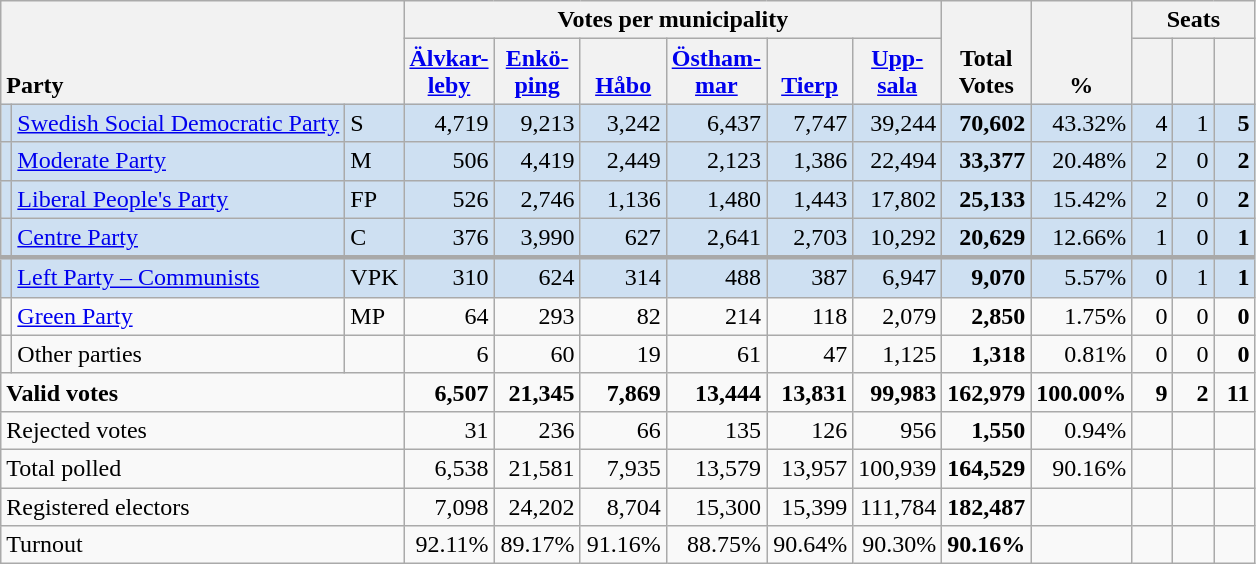<table class="wikitable" border="1" style="text-align:right;">
<tr>
<th style="text-align:left;" valign=bottom rowspan=2 colspan=3>Party</th>
<th colspan=6>Votes per municipality</th>
<th align=center valign=bottom rowspan=2 width="50">Total Votes</th>
<th align=center valign=bottom rowspan=2 width="50">%</th>
<th colspan=3>Seats</th>
</tr>
<tr>
<th align=center valign=bottom width="50"><a href='#'>Älvkar- leby</a></th>
<th align=center valign=bottom width="50"><a href='#'>Enkö- ping</a></th>
<th align=center valign=bottom width="50"><a href='#'>Håbo</a></th>
<th align=center valign=bottom width="50"><a href='#'>Östham- mar</a></th>
<th align=center valign=bottom width="50"><a href='#'>Tierp</a></th>
<th align=center valign=bottom width="50"><a href='#'>Upp- sala</a></th>
<th align=center valign=bottom width="20"><small></small></th>
<th align=center valign=bottom width="20"><small><a href='#'></a></small></th>
<th align=center valign=bottom width="20"><small></small></th>
</tr>
<tr style="background:#CEE0F2;">
<td></td>
<td align=left style="white-space: nowrap;"><a href='#'>Swedish Social Democratic Party</a></td>
<td align=left>S</td>
<td>4,719</td>
<td>9,213</td>
<td>3,242</td>
<td>6,437</td>
<td>7,747</td>
<td>39,244</td>
<td><strong>70,602</strong></td>
<td>43.32%</td>
<td>4</td>
<td>1</td>
<td><strong>5</strong></td>
</tr>
<tr style="background:#CEE0F2;">
<td></td>
<td align=left><a href='#'>Moderate Party</a></td>
<td align=left>M</td>
<td>506</td>
<td>4,419</td>
<td>2,449</td>
<td>2,123</td>
<td>1,386</td>
<td>22,494</td>
<td><strong>33,377</strong></td>
<td>20.48%</td>
<td>2</td>
<td>0</td>
<td><strong>2</strong></td>
</tr>
<tr style="background:#CEE0F2;">
<td></td>
<td align=left><a href='#'>Liberal People's Party</a></td>
<td align=left>FP</td>
<td>526</td>
<td>2,746</td>
<td>1,136</td>
<td>1,480</td>
<td>1,443</td>
<td>17,802</td>
<td><strong>25,133</strong></td>
<td>15.42%</td>
<td>2</td>
<td>0</td>
<td><strong>2</strong></td>
</tr>
<tr style="background:#CEE0F2;">
<td></td>
<td align=left><a href='#'>Centre Party</a></td>
<td align=left>C</td>
<td>376</td>
<td>3,990</td>
<td>627</td>
<td>2,641</td>
<td>2,703</td>
<td>10,292</td>
<td><strong>20,629</strong></td>
<td>12.66%</td>
<td>1</td>
<td>0</td>
<td><strong>1</strong></td>
</tr>
<tr style="background:#CEE0F2; border-top:3px solid darkgray;">
<td></td>
<td align=left><a href='#'>Left Party – Communists</a></td>
<td align=left>VPK</td>
<td>310</td>
<td>624</td>
<td>314</td>
<td>488</td>
<td>387</td>
<td>6,947</td>
<td><strong>9,070</strong></td>
<td>5.57%</td>
<td>0</td>
<td>1</td>
<td><strong>1</strong></td>
</tr>
<tr>
<td></td>
<td align=left><a href='#'>Green Party</a></td>
<td align=left>MP</td>
<td>64</td>
<td>293</td>
<td>82</td>
<td>214</td>
<td>118</td>
<td>2,079</td>
<td><strong>2,850</strong></td>
<td>1.75%</td>
<td>0</td>
<td>0</td>
<td><strong>0</strong></td>
</tr>
<tr>
<td></td>
<td align=left>Other parties</td>
<td></td>
<td>6</td>
<td>60</td>
<td>19</td>
<td>61</td>
<td>47</td>
<td>1,125</td>
<td><strong>1,318</strong></td>
<td>0.81%</td>
<td>0</td>
<td>0</td>
<td><strong>0</strong></td>
</tr>
<tr style="font-weight:bold">
<td align=left colspan=3>Valid votes</td>
<td>6,507</td>
<td>21,345</td>
<td>7,869</td>
<td>13,444</td>
<td>13,831</td>
<td>99,983</td>
<td>162,979</td>
<td>100.00%</td>
<td>9</td>
<td>2</td>
<td>11</td>
</tr>
<tr>
<td align=left colspan=3>Rejected votes</td>
<td>31</td>
<td>236</td>
<td>66</td>
<td>135</td>
<td>126</td>
<td>956</td>
<td><strong>1,550</strong></td>
<td>0.94%</td>
<td></td>
<td></td>
<td></td>
</tr>
<tr>
<td align=left colspan=3>Total polled</td>
<td>6,538</td>
<td>21,581</td>
<td>7,935</td>
<td>13,579</td>
<td>13,957</td>
<td>100,939</td>
<td><strong>164,529</strong></td>
<td>90.16%</td>
<td></td>
<td></td>
<td></td>
</tr>
<tr>
<td align=left colspan=3>Registered electors</td>
<td>7,098</td>
<td>24,202</td>
<td>8,704</td>
<td>15,300</td>
<td>15,399</td>
<td>111,784</td>
<td><strong>182,487</strong></td>
<td></td>
<td></td>
<td></td>
<td></td>
</tr>
<tr>
<td align=left colspan=3>Turnout</td>
<td>92.11%</td>
<td>89.17%</td>
<td>91.16%</td>
<td>88.75%</td>
<td>90.64%</td>
<td>90.30%</td>
<td><strong>90.16%</strong></td>
<td></td>
<td></td>
<td></td>
<td></td>
</tr>
</table>
